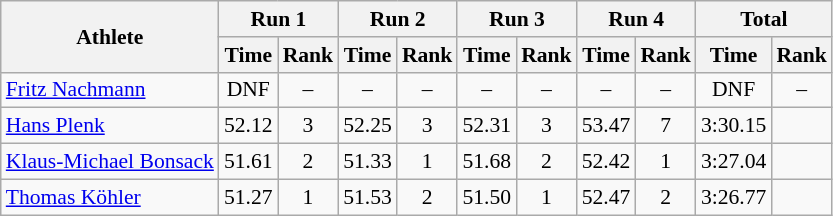<table class="wikitable" border="1" style="font-size:90%">
<tr>
<th rowspan="2">Athlete</th>
<th colspan="2">Run 1</th>
<th colspan="2">Run 2</th>
<th colspan="2">Run 3</th>
<th colspan="2">Run 4</th>
<th colspan="2">Total</th>
</tr>
<tr>
<th>Time</th>
<th>Rank</th>
<th>Time</th>
<th>Rank</th>
<th>Time</th>
<th>Rank</th>
<th>Time</th>
<th>Rank</th>
<th>Time</th>
<th>Rank</th>
</tr>
<tr>
<td><a href='#'>Fritz Nachmann</a></td>
<td align="center">DNF</td>
<td align="center">–</td>
<td align="center">–</td>
<td align="center">–</td>
<td align="center">–</td>
<td align="center">–</td>
<td align="center">–</td>
<td align="center">–</td>
<td align="center">DNF</td>
<td align="center">–</td>
</tr>
<tr>
<td><a href='#'>Hans Plenk</a></td>
<td align="center">52.12</td>
<td align="center">3</td>
<td align="center">52.25</td>
<td align="center">3</td>
<td align="center">52.31</td>
<td align="center">3</td>
<td align="center">53.47</td>
<td align="center">7</td>
<td align="center">3:30.15</td>
<td align="center"></td>
</tr>
<tr>
<td><a href='#'>Klaus-Michael Bonsack</a></td>
<td align="center">51.61</td>
<td align="center">2</td>
<td align="center">51.33</td>
<td align="center">1</td>
<td align="center">51.68</td>
<td align="center">2</td>
<td align="center">52.42</td>
<td align="center">1</td>
<td align="center">3:27.04</td>
<td align="center"></td>
</tr>
<tr>
<td><a href='#'>Thomas Köhler</a></td>
<td align="center">51.27</td>
<td align="center">1</td>
<td align="center">51.53</td>
<td align="center">2</td>
<td align="center">51.50</td>
<td align="center">1</td>
<td align="center">52.47</td>
<td align="center">2</td>
<td align="center">3:26.77</td>
<td align="center"></td>
</tr>
</table>
